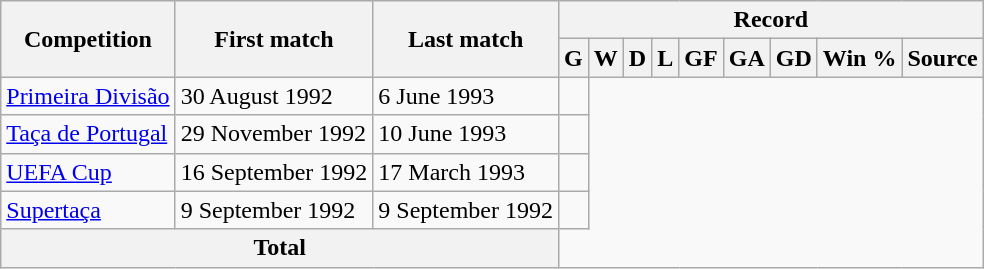<table class="wikitable" style="text-align: center">
<tr>
<th rowspan="2">Competition</th>
<th rowspan="2">First match</th>
<th rowspan="2">Last match</th>
<th colspan="9">Record</th>
</tr>
<tr>
<th>G</th>
<th>W</th>
<th>D</th>
<th>L</th>
<th>GF</th>
<th>GA</th>
<th>GD</th>
<th>Win %</th>
<th>Source</th>
</tr>
<tr>
<td align=left><a href='#'>Primeira Divisão</a></td>
<td align=left>30 August 1992</td>
<td align=left>6 June 1993<br></td>
<td align=left></td>
</tr>
<tr>
<td align=left><a href='#'>Taça de Portugal</a></td>
<td align=left>29 November 1992</td>
<td align=left>10 June 1993<br></td>
<td align=left></td>
</tr>
<tr>
<td align=left><a href='#'>UEFA Cup</a></td>
<td align=left>16 September 1992</td>
<td align=left>17 March 1993<br></td>
<td align=left></td>
</tr>
<tr>
<td align=left><a href='#'>Supertaça</a></td>
<td align=left>9 September 1992</td>
<td align=left>9 September 1992<br></td>
<td align=left></td>
</tr>
<tr>
<th colspan="3">Total<br></th>
</tr>
</table>
